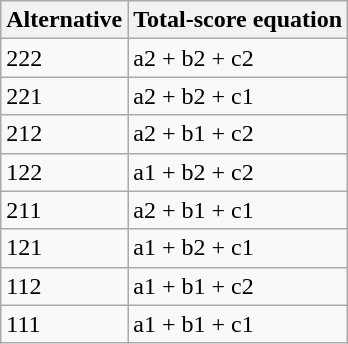<table class="wikitable">
<tr>
<th>Alternative</th>
<th>Total-score equation</th>
</tr>
<tr>
<td>222</td>
<td>a2 + b2 + c2</td>
</tr>
<tr>
<td>221</td>
<td>a2 + b2 + c1</td>
</tr>
<tr>
<td>212</td>
<td>a2 + b1 + c2</td>
</tr>
<tr>
<td>122</td>
<td>a1 + b2 + c2</td>
</tr>
<tr>
<td>211</td>
<td>a2 + b1 + c1</td>
</tr>
<tr>
<td>121</td>
<td>a1 + b2 + c1</td>
</tr>
<tr>
<td>112</td>
<td>a1 + b1 + c2</td>
</tr>
<tr>
<td>111</td>
<td>a1 + b1 + c1</td>
</tr>
</table>
